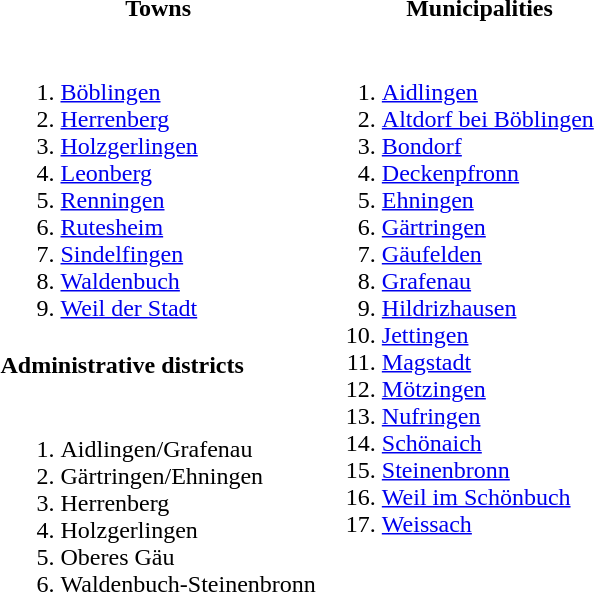<table>
<tr>
<th width=50%>Towns</th>
<th width=50%>Municipalities</th>
</tr>
<tr valign=top>
<td><br><ol><li><a href='#'>Böblingen</a></li><li><a href='#'>Herrenberg</a></li><li><a href='#'>Holzgerlingen</a></li><li><a href='#'>Leonberg</a></li><li><a href='#'>Renningen</a></li><li><a href='#'>Rutesheim</a></li><li><a href='#'>Sindelfingen</a></li><li><a href='#'>Waldenbuch</a></li><li><a href='#'>Weil der Stadt</a></li></ol></td>
<td rowspan=3><br><ol><li><a href='#'>Aidlingen</a></li><li><a href='#'>Altdorf bei Böblingen</a></li><li><a href='#'>Bondorf</a></li><li><a href='#'>Deckenpfronn</a></li><li><a href='#'>Ehningen</a></li><li><a href='#'>Gärtringen</a></li><li><a href='#'>Gäufelden</a></li><li><a href='#'>Grafenau</a></li><li><a href='#'>Hildrizhausen</a></li><li><a href='#'>Jettingen</a></li><li><a href='#'>Magstadt</a></li><li><a href='#'>Mötzingen</a></li><li><a href='#'>Nufringen</a></li><li><a href='#'>Schönaich</a></li><li><a href='#'>Steinenbronn</a></li><li><a href='#'>Weil im Schönbuch</a></li><li><a href='#'>Weissach</a></li></ol></td>
</tr>
<tr>
<th align=left>Administrative districts</th>
</tr>
<tr>
<td><br><ol><li>Aidlingen/Grafenau</li><li>Gärtringen/Ehningen</li><li>Herrenberg</li><li>Holzgerlingen</li><li>Oberes Gäu</li><li>Waldenbuch-Steinenbronn</li></ol></td>
</tr>
</table>
